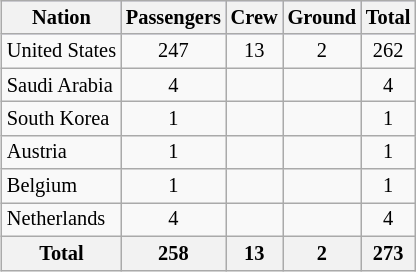<table class="sortable wikitable" style="font-size:85%; margin:0 0 0.5em 1em; float:right;">
<tr style="background:#ccccff;">
<th>Nation</th>
<th colspan="1">Passengers</th>
<th colspan="1">Crew</th>
<th>Ground</th>
<th colspan="1">Total</th>
</tr>
<tr valign="top">
<td> United States</td>
<td style="text-align:center;">247</td>
<td style="text-align:center;">13</td>
<td style="text-align:center;">2</td>
<td style="text-align:center;">262</td>
</tr>
<tr valign="top">
<td> Saudi Arabia</td>
<td style="text-align:center;">4</td>
<td></td>
<td></td>
<td style="text-align:center;">4</td>
</tr>
<tr valign="top">
<td> South Korea</td>
<td style="text-align:center;">1</td>
<td></td>
<td></td>
<td style="text-align:center;">1</td>
</tr>
<tr valign="top">
<td> Austria</td>
<td style="text-align:center;">1</td>
<td></td>
<td></td>
<td style="text-align:center;">1</td>
</tr>
<tr valign="top">
<td> Belgium</td>
<td style="text-align:center;">1</td>
<td></td>
<td></td>
<td style="text-align:center;">1</td>
</tr>
<tr valign="top">
<td> Netherlands</td>
<td style="text-align:center;">4</td>
<td></td>
<td></td>
<td style="text-align:center;">4</td>
</tr>
<tr valign="top">
<th><strong>Total</strong></th>
<th style="text-align:center;"><strong>258</strong></th>
<th style="text-align:center;"><strong>13</strong></th>
<th style="text-align:center;"><strong>2</strong></th>
<th style="text-align:center;"><strong>273</strong></th>
</tr>
</table>
